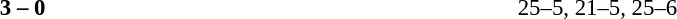<table width=100% cellspacing=1>
<tr>
<th width=20%></th>
<th width=12%></th>
<th width=20%></th>
<th width=33%></th>
<td></td>
</tr>
<tr style=font-size:95%>
<td align=right><strong></strong></td>
<td align=center><strong>3 – 0</strong></td>
<td></td>
<td>25–5, 21–5, 25–6</td>
</tr>
</table>
